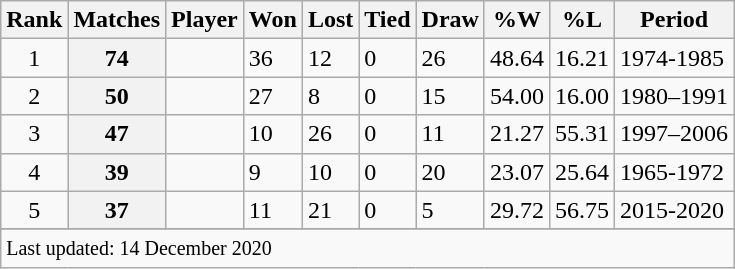<table class="wikitable plainrowheaders sortable">
<tr>
<th scope=col>Rank</th>
<th scope=col>Matches</th>
<th scope=col>Player</th>
<th scope=col>Won</th>
<th scope=col>Lost</th>
<th scope=col>Tied</th>
<th scope=col>Draw</th>
<th scope=col>%W</th>
<th scope=col>%L</th>
<th scope=col>Period</th>
</tr>
<tr>
<td align=center>1</td>
<th scope=row style=text-align:center;>74</th>
<td></td>
<td>36</td>
<td>12</td>
<td>0</td>
<td>26</td>
<td>48.64</td>
<td>16.21</td>
<td>1974-1985</td>
</tr>
<tr>
<td align=center>2</td>
<th scope=row style=text-align:center;>50</th>
<td></td>
<td>27</td>
<td>8</td>
<td>0</td>
<td>15</td>
<td>54.00</td>
<td>16.00</td>
<td>1980–1991</td>
</tr>
<tr>
<td align=center>3</td>
<th scope=row style=text-align:center;>47</th>
<td></td>
<td>10</td>
<td>26</td>
<td>0</td>
<td>11</td>
<td>21.27</td>
<td>55.31</td>
<td>1997–2006</td>
</tr>
<tr>
<td align=center>4</td>
<th scope=row style=text-align:center;>39</th>
<td></td>
<td>9</td>
<td>10</td>
<td>0</td>
<td>20</td>
<td>23.07</td>
<td>25.64</td>
<td>1965-1972</td>
</tr>
<tr>
<td align=center>5</td>
<th scope=row style=text-align:center;>37</th>
<td></td>
<td>11</td>
<td>21</td>
<td>0</td>
<td>5</td>
<td>29.72</td>
<td>56.75</td>
<td>2015-2020</td>
</tr>
<tr>
</tr>
<tr class=sortbottom>
<td colspan=11><small>Last updated: 14 December 2020</small></td>
</tr>
</table>
